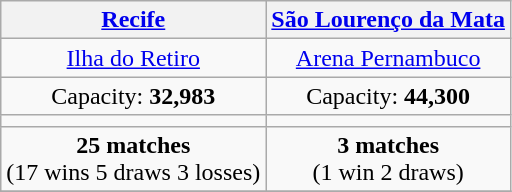<table class="wikitable" style="text-align:center">
<tr>
<th><a href='#'>Recife</a></th>
<th><a href='#'>São Lourenço da Mata</a></th>
</tr>
<tr>
<td><a href='#'>Ilha do Retiro</a></td>
<td><a href='#'>Arena Pernambuco</a></td>
</tr>
<tr>
<td>Capacity: <strong>32,983</strong></td>
<td>Capacity: <strong>44,300</strong></td>
</tr>
<tr>
<td></td>
<td></td>
</tr>
<tr>
<td><strong>25 matches</strong><br>(17 wins 5 draws 3 losses)</td>
<td><strong>3 matches</strong><br>(1 win 2 draws)</td>
</tr>
<tr>
</tr>
</table>
